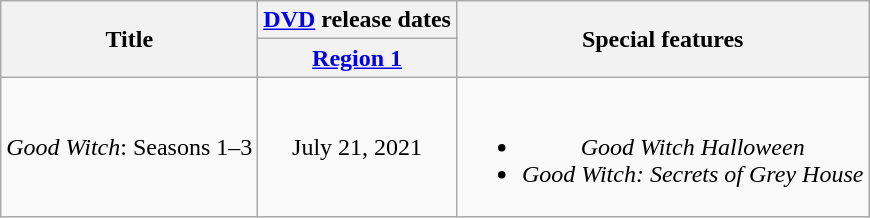<table class="wikitable plainrowheaders" style="text-align:center">
<tr>
<th rowspan="2">Title</th>
<th><a href='#'>DVD</a> release dates</th>
<th rowspan="2">Special features</th>
</tr>
<tr>
<th><a href='#'>Region 1</a></th>
</tr>
<tr>
<td><em>Good Witch</em>: Seasons 1–3</td>
<td>July 21, 2021</td>
<td><br><ul><li><em>Good Witch Halloween</em></li><li><em>Good Witch: Secrets of Grey House</em></li></ul></td>
</tr>
</table>
